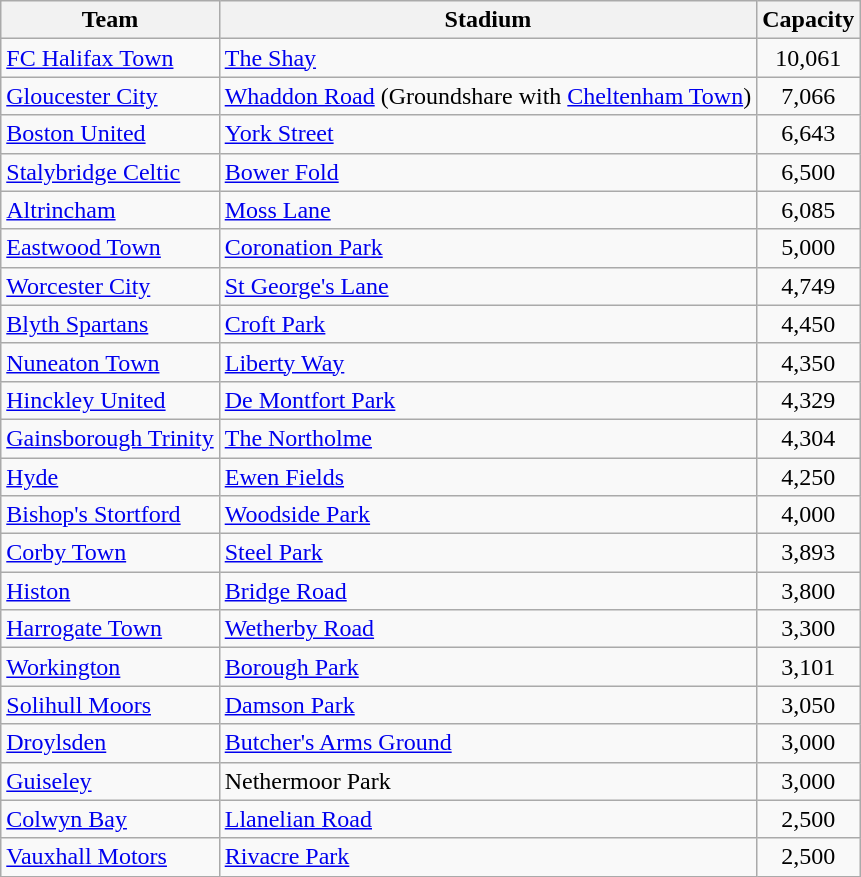<table class="wikitable sortable">
<tr>
<th>Team</th>
<th>Stadium</th>
<th>Capacity</th>
</tr>
<tr>
<td><a href='#'>FC Halifax Town</a></td>
<td><a href='#'>The Shay</a></td>
<td align="center">10,061</td>
</tr>
<tr>
<td><a href='#'>Gloucester City</a></td>
<td><a href='#'>Whaddon Road</a> (Groundshare with <a href='#'>Cheltenham Town</a>)</td>
<td align="center">7,066</td>
</tr>
<tr>
<td><a href='#'>Boston United</a></td>
<td><a href='#'>York Street</a></td>
<td align="center">6,643</td>
</tr>
<tr>
<td><a href='#'>Stalybridge Celtic</a></td>
<td><a href='#'>Bower Fold</a></td>
<td align="center">6,500</td>
</tr>
<tr>
<td><a href='#'>Altrincham</a></td>
<td><a href='#'>Moss Lane</a></td>
<td align="center">6,085</td>
</tr>
<tr>
<td><a href='#'>Eastwood Town</a></td>
<td><a href='#'>Coronation Park</a></td>
<td align="center">5,000</td>
</tr>
<tr>
<td><a href='#'>Worcester City</a></td>
<td><a href='#'>St George's Lane</a></td>
<td align="center">4,749</td>
</tr>
<tr>
<td><a href='#'>Blyth Spartans</a></td>
<td><a href='#'>Croft Park</a></td>
<td align="center">4,450</td>
</tr>
<tr>
<td><a href='#'>Nuneaton Town</a></td>
<td><a href='#'>Liberty Way</a></td>
<td align="center">4,350</td>
</tr>
<tr>
<td><a href='#'>Hinckley United</a></td>
<td><a href='#'>De Montfort Park</a></td>
<td align="center">4,329</td>
</tr>
<tr>
<td><a href='#'>Gainsborough Trinity</a></td>
<td><a href='#'>The Northolme</a></td>
<td align="center">4,304</td>
</tr>
<tr>
<td><a href='#'>Hyde</a></td>
<td><a href='#'>Ewen Fields</a></td>
<td align="center">4,250</td>
</tr>
<tr>
<td><a href='#'>Bishop's Stortford</a></td>
<td><a href='#'>Woodside Park</a></td>
<td align="center">4,000</td>
</tr>
<tr>
<td><a href='#'>Corby Town</a></td>
<td><a href='#'>Steel Park</a></td>
<td align="center">3,893</td>
</tr>
<tr>
<td><a href='#'>Histon</a></td>
<td><a href='#'>Bridge Road</a></td>
<td align="center">3,800</td>
</tr>
<tr>
<td><a href='#'>Harrogate Town</a></td>
<td><a href='#'>Wetherby Road</a></td>
<td align="center">3,300</td>
</tr>
<tr>
<td><a href='#'>Workington</a></td>
<td><a href='#'>Borough Park</a></td>
<td align="center">3,101</td>
</tr>
<tr>
<td><a href='#'>Solihull Moors</a></td>
<td><a href='#'>Damson Park</a></td>
<td align="center">3,050</td>
</tr>
<tr>
<td><a href='#'>Droylsden</a></td>
<td><a href='#'>Butcher's Arms Ground</a></td>
<td align="center">3,000</td>
</tr>
<tr>
<td><a href='#'>Guiseley</a></td>
<td>Nethermoor Park</td>
<td align="center">3,000</td>
</tr>
<tr>
<td><a href='#'>Colwyn Bay</a></td>
<td><a href='#'>Llanelian Road</a></td>
<td align="center">2,500</td>
</tr>
<tr>
<td><a href='#'>Vauxhall Motors</a></td>
<td><a href='#'>Rivacre Park</a></td>
<td align="center">2,500</td>
</tr>
</table>
